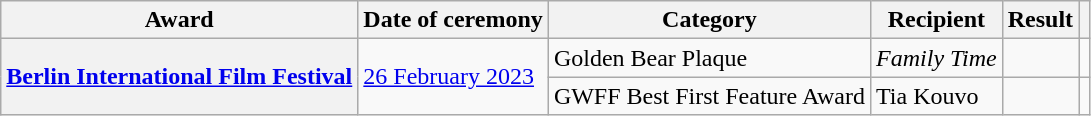<table class="wikitable sortable plainrowheaders">
<tr>
<th>Award</th>
<th>Date of ceremony</th>
<th>Category</th>
<th>Recipient</th>
<th>Result</th>
<th></th>
</tr>
<tr>
<th scope="row" rowspan=2><a href='#'>Berlin International Film Festival</a></th>
<td rowspan=2><a href='#'>26 February 2023</a></td>
<td>Golden Bear Plaque</td>
<td><em>Family Time</em></td>
<td></td>
<td align="center" rowspan="1"></td>
</tr>
<tr>
<td>GWFF Best First Feature Award</td>
<td>Tia Kouvo</td>
<td></td>
<td align="center"></td>
</tr>
</table>
